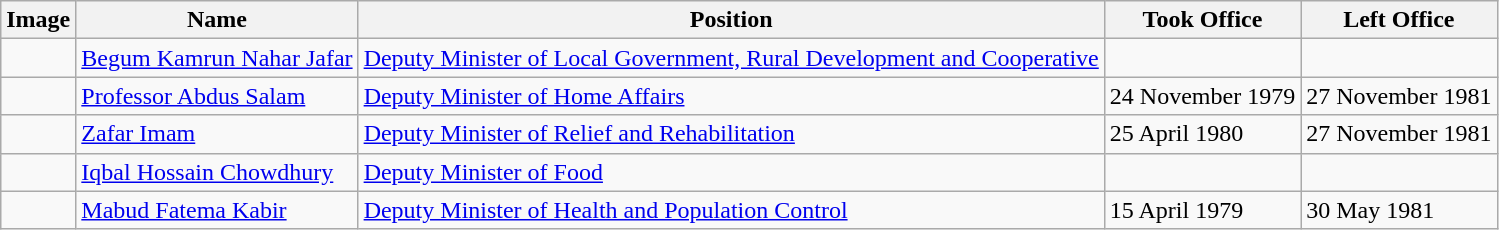<table class="wikitable">
<tr>
<th>Image</th>
<th>Name</th>
<th>Position</th>
<th>Took Office</th>
<th>Left Office</th>
</tr>
<tr>
<td></td>
<td><a href='#'>Begum Kamrun Nahar Jafar</a></td>
<td><a href='#'>Deputy Minister of Local Government, Rural Development and Cooperative</a></td>
<td></td>
<td></td>
</tr>
<tr>
<td></td>
<td><a href='#'>Professor Abdus Salam</a></td>
<td><a href='#'>Deputy Minister of Home Affairs</a></td>
<td>24 November 1979</td>
<td>27 November 1981</td>
</tr>
<tr>
<td></td>
<td><a href='#'>Zafar Imam</a></td>
<td><a href='#'>Deputy Minister of Relief and Rehabilitation</a></td>
<td>25 April 1980</td>
<td>27 November 1981</td>
</tr>
<tr>
<td></td>
<td><a href='#'>Iqbal Hossain Chowdhury</a></td>
<td><a href='#'>Deputy Minister of Food</a></td>
<td></td>
<td></td>
</tr>
<tr>
<td></td>
<td><a href='#'>Mabud Fatema Kabir</a></td>
<td><a href='#'>Deputy Minister of Health and Population Control</a></td>
<td>15 April 1979</td>
<td>30 May 1981</td>
</tr>
</table>
